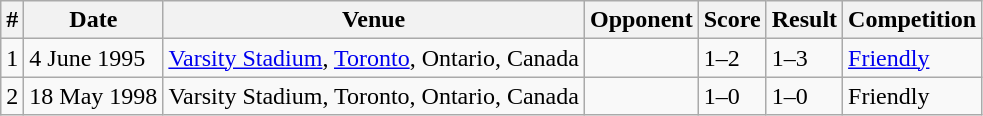<table class="wikitable">
<tr>
<th>#</th>
<th>Date</th>
<th>Venue</th>
<th>Opponent</th>
<th>Score</th>
<th>Result</th>
<th>Competition</th>
</tr>
<tr>
<td>1</td>
<td>4 June 1995</td>
<td><a href='#'>Varsity Stadium</a>, <a href='#'>Toronto</a>, Ontario, Canada</td>
<td></td>
<td>1–2</td>
<td>1–3</td>
<td><a href='#'>Friendly</a></td>
</tr>
<tr>
<td>2</td>
<td>18 May 1998</td>
<td>Varsity Stadium, Toronto, Ontario, Canada</td>
<td></td>
<td>1–0</td>
<td>1–0</td>
<td>Friendly</td>
</tr>
</table>
